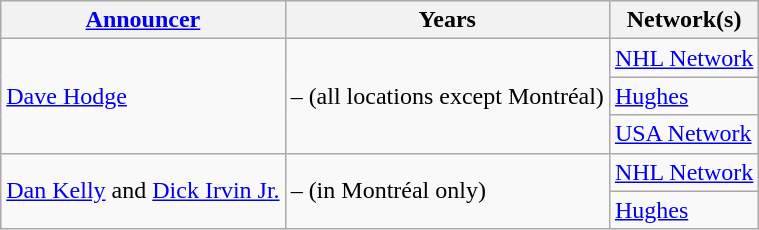<table class="wikitable">
<tr>
<th><a href='#'>Announcer</a></th>
<th>Years</th>
<th>Network(s)</th>
</tr>
<tr>
<td rowspan="3"><a href='#'>Dave Hodge</a></td>
<td rowspan="3">– (all locations except Montréal)</td>
<td><a href='#'>NHL Network</a></td>
</tr>
<tr>
<td><a href='#'>Hughes</a></td>
</tr>
<tr>
<td><a href='#'>USA Network</a></td>
</tr>
<tr>
<td rowspan="2"><a href='#'>Dan Kelly</a> and <a href='#'>Dick Irvin Jr.</a></td>
<td rowspan="2">– (in Montréal only)</td>
<td><a href='#'>NHL Network</a></td>
</tr>
<tr>
<td><a href='#'>Hughes</a></td>
</tr>
</table>
